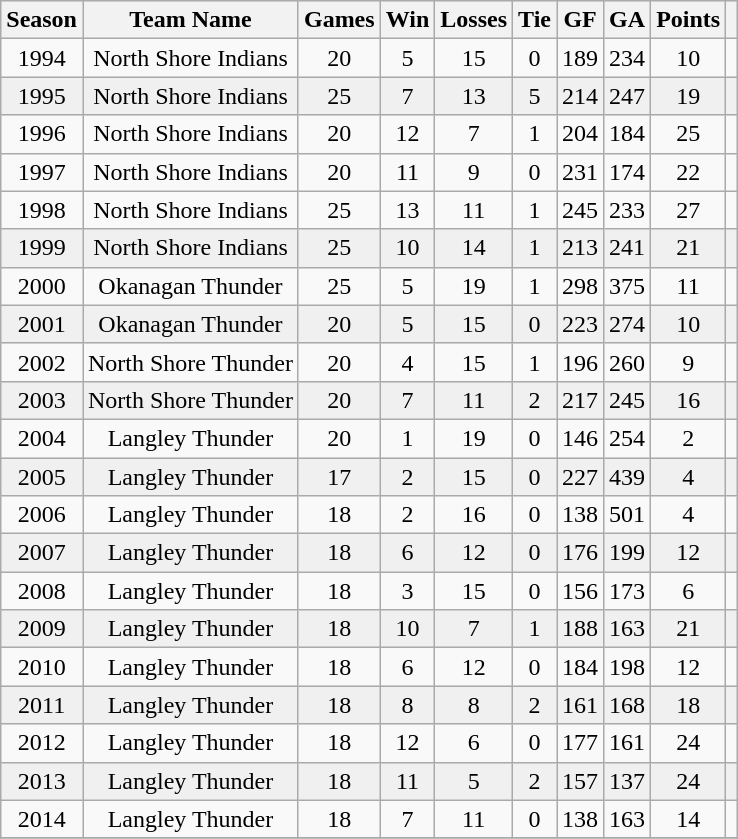<table class="wikitable">
<tr align="center" bgcolor="#f0f0f0">
<th>Season</th>
<th>Team Name</th>
<th>Games</th>
<th>Win</th>
<th>Losses</th>
<th>Tie</th>
<th>GF</th>
<th>GA</th>
<th>Points</th>
<th></th>
</tr>
<tr align="center">
<td>1994</td>
<td>North Shore Indians</td>
<td>20</td>
<td>5</td>
<td>15</td>
<td>0</td>
<td>189</td>
<td>234</td>
<td>10</td>
<td></td>
</tr>
<tr align="center" bgcolor="#f0f0f0">
<td>1995</td>
<td>North Shore Indians</td>
<td>25</td>
<td>7</td>
<td>13</td>
<td>5</td>
<td>214</td>
<td>247</td>
<td>19</td>
<td></td>
</tr>
<tr align="center">
<td>1996</td>
<td>North Shore Indians</td>
<td>20</td>
<td>12</td>
<td>7</td>
<td>1</td>
<td>204</td>
<td>184</td>
<td>25</td>
<td></td>
</tr>
<tr align="center" bgco lor="#f0f0f0">
<td>1997</td>
<td>North Shore Indians</td>
<td>20</td>
<td>11</td>
<td>9</td>
<td>0</td>
<td>231</td>
<td>174</td>
<td>22</td>
<td></td>
</tr>
<tr align="center">
<td>1998</td>
<td>North Shore Indians</td>
<td>25</td>
<td>13</td>
<td>11</td>
<td>1</td>
<td>245</td>
<td>233</td>
<td>27</td>
<td></td>
</tr>
<tr align="center" bgcolor="#f0f0f0">
<td>1999</td>
<td>North Shore Indians</td>
<td>25</td>
<td>10</td>
<td>14</td>
<td>1</td>
<td>213</td>
<td>241</td>
<td>21</td>
<td></td>
</tr>
<tr align="center">
<td>2000</td>
<td>Okanagan Thunder</td>
<td>25</td>
<td>5</td>
<td>19</td>
<td>1</td>
<td>298</td>
<td>375</td>
<td>11</td>
<td></td>
</tr>
<tr align="center" bgcolor="#f0f0f0">
<td>2001</td>
<td>Okanagan Thunder</td>
<td>20</td>
<td>5</td>
<td>15</td>
<td>0</td>
<td>223</td>
<td>274</td>
<td>10</td>
<td></td>
</tr>
<tr align="center">
<td>2002</td>
<td>North Shore Thunder</td>
<td>20</td>
<td>4</td>
<td>15</td>
<td>1</td>
<td>196</td>
<td>260</td>
<td>9</td>
<td></td>
</tr>
<tr align="center" bgcolor="#f0f0f0">
<td>2003</td>
<td>North Shore Thunder</td>
<td>20</td>
<td>7</td>
<td>11</td>
<td>2</td>
<td>217</td>
<td>245</td>
<td>16</td>
<td></td>
</tr>
<tr align="center">
<td>2004</td>
<td>Langley Thunder</td>
<td>20</td>
<td>1</td>
<td>19</td>
<td>0</td>
<td>146</td>
<td>254</td>
<td>2</td>
<td></td>
</tr>
<tr align="center" bgcolor="#f0f0f0">
<td>2005</td>
<td>Langley Thunder</td>
<td>17</td>
<td>2</td>
<td>15</td>
<td>0</td>
<td>227</td>
<td>439</td>
<td>4</td>
<td></td>
</tr>
<tr align="center">
<td>2006</td>
<td>Langley Thunder</td>
<td>18</td>
<td>2</td>
<td>16</td>
<td>0</td>
<td>138</td>
<td>501</td>
<td>4</td>
<td></td>
</tr>
<tr align="center" bgcolor="#f0f0f0">
<td>2007</td>
<td>Langley Thunder</td>
<td>18</td>
<td>6</td>
<td>12</td>
<td>0</td>
<td>176</td>
<td>199</td>
<td>12</td>
<td></td>
</tr>
<tr align="center">
<td>2008</td>
<td>Langley Thunder</td>
<td>18</td>
<td>3</td>
<td>15</td>
<td>0</td>
<td>156</td>
<td>173</td>
<td>6</td>
<td></td>
</tr>
<tr align="center" bgcolor="#f0f0f0">
<td>2009</td>
<td>Langley Thunder</td>
<td>18</td>
<td>10</td>
<td>7</td>
<td>1</td>
<td>188</td>
<td>163</td>
<td>21</td>
<td></td>
</tr>
<tr align="center">
<td>2010</td>
<td>Langley Thunder</td>
<td>18</td>
<td>6</td>
<td>12</td>
<td>0</td>
<td>184</td>
<td>198</td>
<td>12</td>
<td></td>
</tr>
<tr align="center" bgcolor="#f0f0f0">
<td>2011</td>
<td>Langley Thunder</td>
<td>18</td>
<td>8</td>
<td>8</td>
<td>2</td>
<td>161</td>
<td>168</td>
<td>18</td>
<td></td>
</tr>
<tr align="center">
<td>2012</td>
<td>Langley Thunder</td>
<td>18</td>
<td>12</td>
<td>6</td>
<td>0</td>
<td>177</td>
<td>161</td>
<td>24</td>
<td></td>
</tr>
<tr align="center" bgcolor="#f0f0f0">
<td>2013</td>
<td>Langley Thunder</td>
<td>18</td>
<td>11</td>
<td>5</td>
<td>2</td>
<td>157</td>
<td>137</td>
<td>24</td>
<td></td>
</tr>
<tr align="center">
<td>2014</td>
<td>Langley Thunder</td>
<td>18</td>
<td>7</td>
<td>11</td>
<td>0</td>
<td>138</td>
<td>163</td>
<td>14</td>
<td></td>
</tr>
<tr align="center" bgcolor="#f0f0f0">
</tr>
</table>
